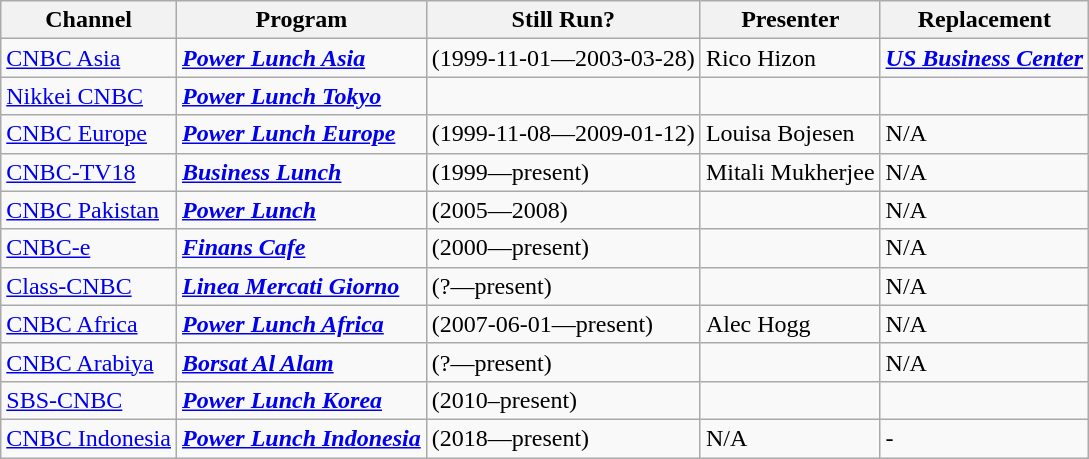<table class="wikitable">
<tr>
<th>Channel</th>
<th>Program</th>
<th>Still Run?</th>
<th>Presenter</th>
<th>Replacement</th>
</tr>
<tr>
<td><a href='#'>CNBC Asia</a></td>
<td><strong><em><a href='#'>Power Lunch Asia</a></em></strong></td>
<td> (1999-11-01—2003-03-28)</td>
<td>Rico Hizon</td>
<td><strong><em><a href='#'>US Business Center</a></em></strong></td>
</tr>
<tr>
<td><a href='#'>Nikkei CNBC</a></td>
<td><strong><em><a href='#'>Power Lunch Tokyo</a></em></strong></td>
<td></td>
<td></td>
<td></td>
</tr>
<tr>
<td><a href='#'>CNBC Europe</a></td>
<td><strong><em><a href='#'>Power Lunch Europe</a></em></strong></td>
<td> (1999-11-08—2009-01-12)</td>
<td>Louisa Bojesen</td>
<td>N/A</td>
</tr>
<tr>
<td><a href='#'>CNBC-TV18</a></td>
<td><strong><em><a href='#'>Business Lunch</a></em></strong></td>
<td> (1999—present)</td>
<td>Mitali Mukherjee</td>
<td>N/A</td>
</tr>
<tr>
<td><a href='#'>CNBC Pakistan</a></td>
<td><strong><em><a href='#'>Power Lunch</a></em></strong></td>
<td> (2005—2008)</td>
<td></td>
<td>N/A</td>
</tr>
<tr>
<td><a href='#'>CNBC-e</a></td>
<td><strong><em><a href='#'>Finans Cafe</a></em></strong></td>
<td> (2000—present)</td>
<td></td>
<td>N/A</td>
</tr>
<tr>
<td><a href='#'>Class-CNBC</a></td>
<td><strong><em><a href='#'>Linea Mercati Giorno</a></em></strong></td>
<td> (?—present)</td>
<td></td>
<td>N/A</td>
</tr>
<tr>
<td><a href='#'>CNBC Africa</a></td>
<td><strong><em><a href='#'>Power Lunch Africa</a></em></strong></td>
<td> (2007-06-01—present)</td>
<td>Alec Hogg</td>
<td>N/A</td>
</tr>
<tr>
<td><a href='#'>CNBC Arabiya</a></td>
<td><strong><em><a href='#'>Borsat Al Alam</a></em></strong></td>
<td> (?—present)</td>
<td></td>
<td>N/A</td>
</tr>
<tr>
<td><a href='#'>SBS-CNBC</a></td>
<td><strong><em><a href='#'>Power Lunch Korea</a></em></strong></td>
<td> (2010–present)</td>
<td></td>
<td></td>
</tr>
<tr>
<td><a href='#'>CNBC Indonesia</a></td>
<td><strong><em><a href='#'>Power Lunch Indonesia</a></em></strong></td>
<td> (2018—present)</td>
<td>N/A</td>
<td>-</td>
</tr>
</table>
